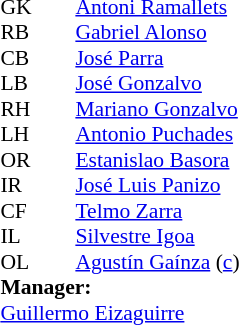<table style="font-size:90%; margin:0.2em auto;" cellspacing="0" cellpadding="0">
<tr>
<th width="25"></th>
<th width="25"></th>
</tr>
<tr>
<td>GK</td>
<td></td>
<td><a href='#'>Antoni Ramallets</a></td>
</tr>
<tr>
<td>RB</td>
<td></td>
<td><a href='#'>Gabriel Alonso</a></td>
</tr>
<tr>
<td>CB</td>
<td></td>
<td><a href='#'>José Parra</a></td>
</tr>
<tr>
<td>LB</td>
<td></td>
<td><a href='#'>José Gonzalvo</a></td>
</tr>
<tr>
<td>RH</td>
<td></td>
<td><a href='#'>Mariano Gonzalvo</a></td>
</tr>
<tr>
<td>LH</td>
<td></td>
<td><a href='#'>Antonio Puchades</a></td>
</tr>
<tr>
<td>OR</td>
<td></td>
<td><a href='#'>Estanislao Basora</a></td>
</tr>
<tr>
<td>IR</td>
<td></td>
<td><a href='#'>José Luis Panizo</a></td>
</tr>
<tr>
<td>CF</td>
<td></td>
<td><a href='#'>Telmo Zarra</a></td>
</tr>
<tr>
<td>IL</td>
<td></td>
<td><a href='#'>Silvestre Igoa</a></td>
</tr>
<tr>
<td>OL</td>
<td></td>
<td><a href='#'>Agustín Gaínza</a> (<a href='#'>c</a>)</td>
</tr>
<tr>
<td colspan=3><strong>Manager:</strong></td>
</tr>
<tr>
<td colspan=4><a href='#'>Guillermo Eizaguirre</a></td>
</tr>
</table>
